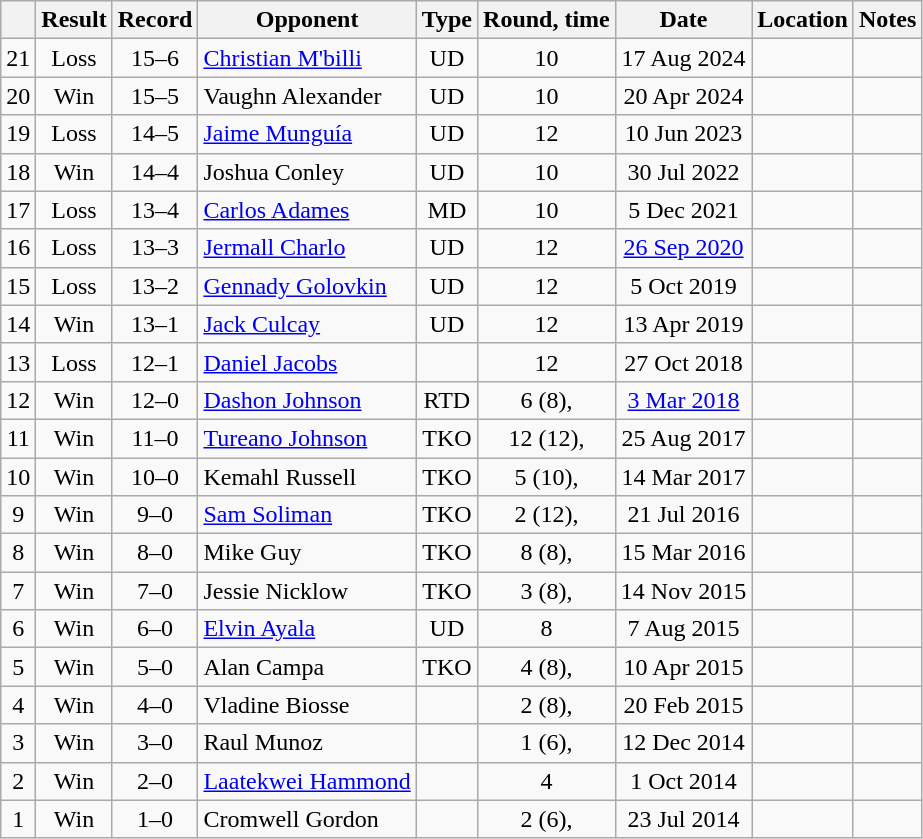<table class="wikitable" style="text-align:center">
<tr>
<th></th>
<th>Result</th>
<th>Record</th>
<th>Opponent</th>
<th>Type</th>
<th>Round, time</th>
<th>Date</th>
<th>Location</th>
<th>Notes</th>
</tr>
<tr>
<td>21</td>
<td>Loss</td>
<td>15–6</td>
<td style="text-align:left;"><a href='#'>Christian M'billi</a></td>
<td>UD</td>
<td>10</td>
<td>17 Aug 2024</td>
<td style="text-align:left;"></td>
<td style="text-align:left;"></td>
</tr>
<tr>
<td>20</td>
<td>Win</td>
<td>15–5</td>
<td style="text-align:left;">Vaughn Alexander</td>
<td>UD</td>
<td>10</td>
<td>20 Apr 2024</td>
<td style="text-align:left;"></td>
<td></td>
</tr>
<tr>
<td>19</td>
<td>Loss</td>
<td>14–5</td>
<td style="text-align:left;"><a href='#'>Jaime Munguía</a></td>
<td>UD</td>
<td>12</td>
<td>10 Jun 2023</td>
<td style="text-align:left;"></td>
<td style="text-align:left;"></td>
</tr>
<tr>
<td>18</td>
<td>Win</td>
<td>14–4</td>
<td align=left>Joshua Conley</td>
<td>UD</td>
<td>10</td>
<td>30 Jul 2022</td>
<td align=left></td>
<td></td>
</tr>
<tr>
<td>17</td>
<td>Loss</td>
<td>13–4</td>
<td align=left><a href='#'>Carlos Adames</a></td>
<td>MD</td>
<td>10</td>
<td>5 Dec 2021</td>
<td align=left></td>
<td></td>
</tr>
<tr>
<td>16</td>
<td>Loss</td>
<td>13–3</td>
<td align=left><a href='#'>Jermall Charlo</a></td>
<td>UD</td>
<td>12</td>
<td><a href='#'>26 Sep 2020</a></td>
<td align=left></td>
<td align=left></td>
</tr>
<tr>
<td>15</td>
<td>Loss</td>
<td>13–2</td>
<td align=left><a href='#'>Gennady Golovkin</a></td>
<td>UD</td>
<td>12</td>
<td>5 Oct 2019</td>
<td align=left></td>
<td align=left></td>
</tr>
<tr>
<td>14</td>
<td>Win</td>
<td>13–1</td>
<td align=left><a href='#'>Jack Culcay</a></td>
<td>UD</td>
<td>12</td>
<td>13 Apr 2019</td>
<td align=left></td>
<td></td>
</tr>
<tr>
<td>13</td>
<td>Loss</td>
<td>12–1</td>
<td align=left><a href='#'>Daniel Jacobs</a></td>
<td></td>
<td>12</td>
<td>27 Oct 2018</td>
<td align=left></td>
<td align=left></td>
</tr>
<tr>
<td>12</td>
<td>Win</td>
<td>12–0</td>
<td align=left><a href='#'>Dashon Johnson</a></td>
<td>RTD</td>
<td>6 (8), </td>
<td><a href='#'>3 Mar 2018</a></td>
<td align=left></td>
<td></td>
</tr>
<tr>
<td>11</td>
<td>Win</td>
<td>11–0</td>
<td align=left><a href='#'>Tureano Johnson</a></td>
<td>TKO</td>
<td>12 (12), </td>
<td>25 Aug 2017</td>
<td align=left></td>
<td></td>
</tr>
<tr>
<td>10</td>
<td>Win</td>
<td>10–0</td>
<td align=left>Kemahl Russell</td>
<td>TKO</td>
<td>5 (10), </td>
<td>14 Mar 2017</td>
<td align=left></td>
<td></td>
</tr>
<tr>
<td>9</td>
<td>Win</td>
<td>9–0</td>
<td align=left><a href='#'>Sam Soliman</a></td>
<td>TKO</td>
<td>2 (12), </td>
<td>21 Jul 2016</td>
<td align=left></td>
<td></td>
</tr>
<tr>
<td>8</td>
<td>Win</td>
<td>8–0</td>
<td align=left>Mike Guy</td>
<td>TKO</td>
<td>8 (8), </td>
<td>15 Mar 2016</td>
<td align=left></td>
<td></td>
</tr>
<tr>
<td>7</td>
<td>Win</td>
<td>7–0</td>
<td align=left>Jessie Nicklow</td>
<td>TKO</td>
<td>3 (8), </td>
<td>14 Nov 2015</td>
<td align=left></td>
<td></td>
</tr>
<tr>
<td>6</td>
<td>Win</td>
<td>6–0</td>
<td align=left><a href='#'>Elvin Ayala</a></td>
<td>UD</td>
<td>8</td>
<td>7 Aug 2015</td>
<td align=left></td>
<td></td>
</tr>
<tr>
<td>5</td>
<td>Win</td>
<td>5–0</td>
<td align=left>Alan Campa</td>
<td>TKO</td>
<td>4 (8), </td>
<td>10 Apr 2015</td>
<td align=left></td>
<td></td>
</tr>
<tr>
<td>4</td>
<td>Win</td>
<td>4–0</td>
<td align=left>Vladine Biosse</td>
<td></td>
<td>2 (8), </td>
<td>20 Feb 2015</td>
<td align=left></td>
<td></td>
</tr>
<tr>
<td>3</td>
<td>Win</td>
<td>3–0</td>
<td align=left>Raul Munoz</td>
<td></td>
<td>1 (6), </td>
<td>12 Dec 2014</td>
<td align=left></td>
<td></td>
</tr>
<tr>
<td>2</td>
<td>Win</td>
<td>2–0</td>
<td align=left><a href='#'>Laatekwei Hammond</a></td>
<td></td>
<td>4</td>
<td>1 Oct 2014</td>
<td align=left></td>
<td></td>
</tr>
<tr>
<td>1</td>
<td>Win</td>
<td>1–0</td>
<td align=left>Cromwell Gordon</td>
<td></td>
<td>2 (6), </td>
<td>23 Jul 2014</td>
<td align=left></td>
<td></td>
</tr>
</table>
